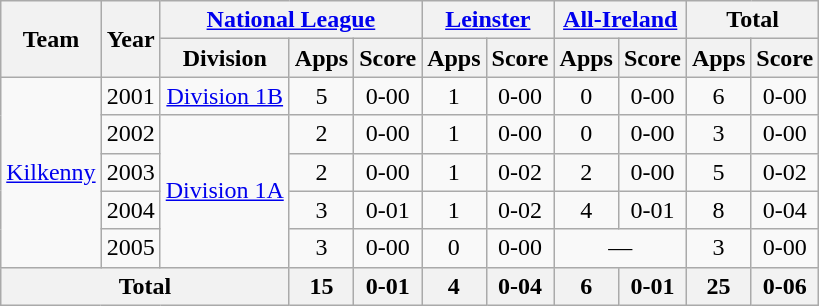<table class="wikitable" style="text-align:center">
<tr>
<th rowspan="2">Team</th>
<th rowspan="2">Year</th>
<th colspan="3"><a href='#'>National League</a></th>
<th colspan="2"><a href='#'>Leinster</a></th>
<th colspan="2"><a href='#'>All-Ireland</a></th>
<th colspan="2">Total</th>
</tr>
<tr>
<th>Division</th>
<th>Apps</th>
<th>Score</th>
<th>Apps</th>
<th>Score</th>
<th>Apps</th>
<th>Score</th>
<th>Apps</th>
<th>Score</th>
</tr>
<tr>
<td rowspan="5"><a href='#'>Kilkenny</a></td>
<td>2001</td>
<td rowspan="1"><a href='#'>Division 1B</a></td>
<td>5</td>
<td>0-00</td>
<td>1</td>
<td>0-00</td>
<td>0</td>
<td>0-00</td>
<td>6</td>
<td>0-00</td>
</tr>
<tr>
<td>2002</td>
<td rowspan="4"><a href='#'>Division 1A</a></td>
<td>2</td>
<td>0-00</td>
<td>1</td>
<td>0-00</td>
<td>0</td>
<td>0-00</td>
<td>3</td>
<td>0-00</td>
</tr>
<tr>
<td>2003</td>
<td>2</td>
<td>0-00</td>
<td>1</td>
<td>0-02</td>
<td>2</td>
<td>0-00</td>
<td>5</td>
<td>0-02</td>
</tr>
<tr>
<td>2004</td>
<td>3</td>
<td>0-01</td>
<td>1</td>
<td>0-02</td>
<td>4</td>
<td>0-01</td>
<td>8</td>
<td>0-04</td>
</tr>
<tr>
<td>2005</td>
<td>3</td>
<td>0-00</td>
<td>0</td>
<td>0-00</td>
<td colspan=2>—</td>
<td>3</td>
<td>0-00</td>
</tr>
<tr>
<th colspan="3">Total</th>
<th>15</th>
<th>0-01</th>
<th>4</th>
<th>0-04</th>
<th>6</th>
<th>0-01</th>
<th>25</th>
<th>0-06</th>
</tr>
</table>
